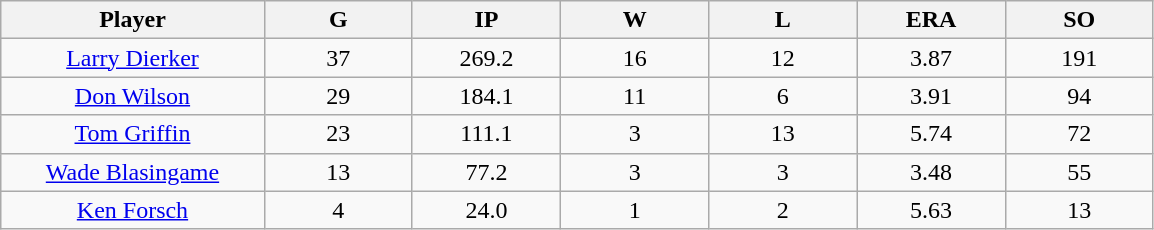<table class="wikitable sortable">
<tr>
<th bgcolor="#DDDDFF" width="16%">Player</th>
<th bgcolor="#DDDDFF" width="9%">G</th>
<th bgcolor="#DDDDFF" width="9%">IP</th>
<th bgcolor="#DDDDFF" width="9%">W</th>
<th bgcolor="#DDDDFF" width="9%">L</th>
<th bgcolor="#DDDDFF" width="9%">ERA</th>
<th bgcolor="#DDDDFF" width="9%">SO</th>
</tr>
<tr align="center">
<td><a href='#'>Larry Dierker</a></td>
<td>37</td>
<td>269.2</td>
<td>16</td>
<td>12</td>
<td>3.87</td>
<td>191</td>
</tr>
<tr align=center>
<td><a href='#'>Don Wilson</a></td>
<td>29</td>
<td>184.1</td>
<td>11</td>
<td>6</td>
<td>3.91</td>
<td>94</td>
</tr>
<tr align=center>
<td><a href='#'>Tom Griffin</a></td>
<td>23</td>
<td>111.1</td>
<td>3</td>
<td>13</td>
<td>5.74</td>
<td>72</td>
</tr>
<tr align=center>
<td><a href='#'>Wade Blasingame</a></td>
<td>13</td>
<td>77.2</td>
<td>3</td>
<td>3</td>
<td>3.48</td>
<td>55</td>
</tr>
<tr align=center>
<td><a href='#'>Ken Forsch</a></td>
<td>4</td>
<td>24.0</td>
<td>1</td>
<td>2</td>
<td>5.63</td>
<td>13</td>
</tr>
</table>
